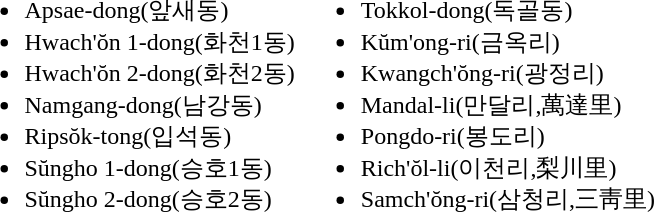<table>
<tr>
<td valign="top"><br><ul><li>Apsae-dong(앞새동)</li><li>Hwach'ŏn 1-dong(화천1동)</li><li>Hwach'ŏn 2-dong(화천2동)</li><li>Namgang-dong(남강동)</li><li>Ripsŏk-tong(입석동)</li><li>Sŭngho 1-dong(승호1동)</li><li>Sŭngho 2-dong(승호2동)</li></ul></td>
<td valign="top"><br><ul><li>Tokkol-dong(독골동)</li><li>Kŭm'ong-ri(금옥리)</li><li>Kwangch'ŏng-ri(광정리)</li><li>Mandal-li(만달리,萬達里)</li><li>Pongdo-ri(봉도리)</li><li>Rich'ŏl-li(이천리,梨川里)</li><li>Samch'ŏng-ri(삼청리,三靑里)</li></ul></td>
</tr>
</table>
